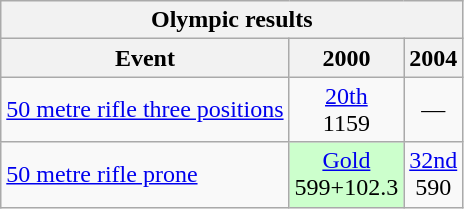<table class="wikitable" style="text-align: center">
<tr>
<th colspan=3>Olympic results</th>
</tr>
<tr>
<th>Event</th>
<th>2000</th>
<th>2004</th>
</tr>
<tr>
<td align=left><a href='#'>50 metre rifle three positions</a></td>
<td><a href='#'>20th</a><br>1159</td>
<td>—</td>
</tr>
<tr>
<td align=left><a href='#'>50 metre rifle prone</a></td>
<td style="background: #ccffcc"> <a href='#'>Gold</a><br>599+102.3</td>
<td><a href='#'>32nd</a><br>590</td>
</tr>
</table>
